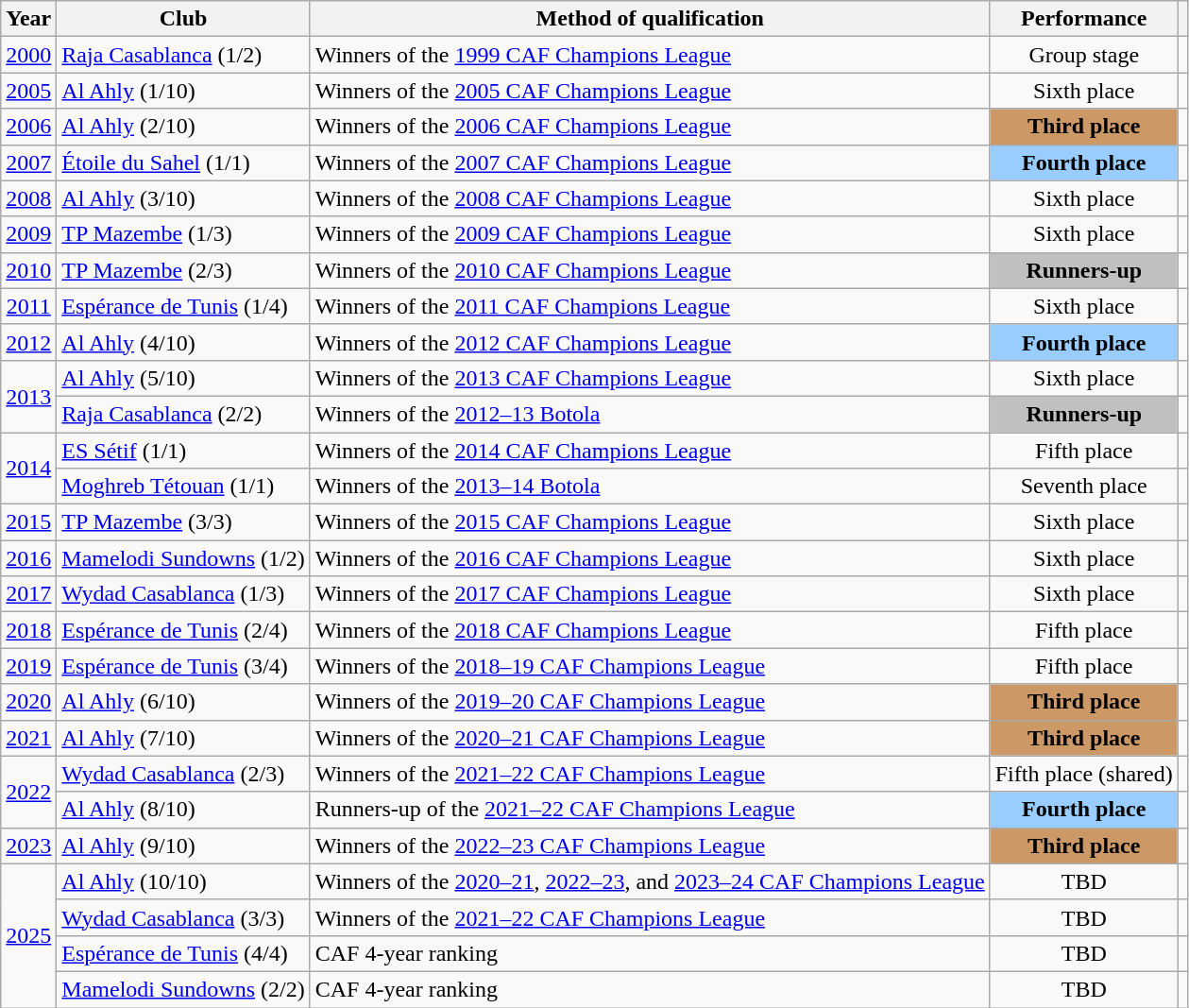<table class="wikitable plainrowheaders sortable">
<tr>
<th scope="col">Year</th>
<th scope="col">Club</th>
<th scope="col">Method of qualification</th>
<th scope="col">Performance</th>
<th class="unsortable"></th>
</tr>
<tr align="center">
<td scope="row"><a href='#'>2000</a></td>
<td align="left"> <a href='#'>Raja Casablanca</a> (1/2)</td>
<td align="left">Winners of the <a href='#'>1999 CAF Champions League</a></td>
<td>Group stage</td>
<td></td>
</tr>
<tr align="center">
<td scope="row"><a href='#'>2005</a></td>
<td align="left"> <a href='#'>Al Ahly</a> (1/10)</td>
<td align="left">Winners of the <a href='#'>2005 CAF Champions League</a></td>
<td>Sixth place</td>
<td></td>
</tr>
<tr align="center">
<td scope="row"><a href='#'>2006</a></td>
<td align="left"> <a href='#'>Al Ahly</a> (2/10)</td>
<td align="left">Winners of the <a href='#'>2006 CAF Champions League</a></td>
<td bgcolor=cc9966><strong>Third place</strong></td>
<td></td>
</tr>
<tr align="center">
<td scope="row"><a href='#'>2007</a></td>
<td align="left"> <a href='#'>Étoile du Sahel</a> (1/1)</td>
<td align="left">Winners of the <a href='#'>2007 CAF Champions League</a></td>
<td bgcolor=9acdff><strong>Fourth place</strong></td>
<td></td>
</tr>
<tr align="center">
<td scope="row"><a href='#'>2008</a></td>
<td align="left"> <a href='#'>Al Ahly</a> (3/10)</td>
<td align="left">Winners of the <a href='#'>2008 CAF Champions League</a></td>
<td>Sixth place</td>
<td></td>
</tr>
<tr align="center">
<td scope="row"><a href='#'>2009</a></td>
<td align="left"> <a href='#'>TP Mazembe</a> (1/3)</td>
<td align="left">Winners of the <a href='#'>2009 CAF Champions League</a></td>
<td>Sixth place</td>
<td></td>
</tr>
<tr align="center">
<td scope="row"><a href='#'>2010</a></td>
<td align="left"> <a href='#'>TP Mazembe</a> (2/3)</td>
<td align="left">Winners of the <a href='#'>2010 CAF Champions League</a></td>
<td bgcolor=Silver><strong>Runners-up</strong></td>
<td></td>
</tr>
<tr align="center">
<td scope="row"><a href='#'>2011</a></td>
<td align="left"> <a href='#'>Espérance de Tunis</a> (1/4)</td>
<td align="left">Winners of the <a href='#'>2011 CAF Champions League</a></td>
<td>Sixth place</td>
<td></td>
</tr>
<tr align="center">
<td scope="row"><a href='#'>2012</a></td>
<td align="left"> <a href='#'>Al Ahly</a> (4/10)</td>
<td align="left">Winners of the <a href='#'>2012 CAF Champions League</a></td>
<td bgcolor=9acdff><strong>Fourth place</strong></td>
<td></td>
</tr>
<tr align="center">
<td scope="row" rowspan=2><a href='#'>2013</a></td>
<td align="left"> <a href='#'>Al Ahly</a> (5/10)</td>
<td align="left">Winners of the <a href='#'>2013 CAF Champions League</a></td>
<td>Sixth place</td>
<td></td>
</tr>
<tr align="center">
<td align="left"> <a href='#'>Raja Casablanca</a> (2/2)</td>
<td align="left">Winners of the <a href='#'>2012–13 Botola</a></td>
<td bgcolor=Silver><strong>Runners-up</strong></td>
<td></td>
</tr>
<tr align="center">
<td scope="row" rowspan=2><a href='#'>2014</a></td>
<td align="left"> <a href='#'>ES Sétif</a> (1/1)</td>
<td align="left">Winners of the <a href='#'>2014 CAF Champions League</a></td>
<td>Fifth place</td>
<td></td>
</tr>
<tr align="center">
<td align="left"> <a href='#'>Moghreb Tétouan</a> (1/1)</td>
<td align="left">Winners of the <a href='#'>2013–14 Botola</a></td>
<td>Seventh place</td>
<td></td>
</tr>
<tr align="center">
<td scope="row"><a href='#'>2015</a></td>
<td align="left"> <a href='#'>TP Mazembe</a> (3/3)</td>
<td align="left">Winners of the <a href='#'>2015 CAF Champions League</a></td>
<td>Sixth place</td>
<td></td>
</tr>
<tr align="center">
<td scope="row"><a href='#'>2016</a></td>
<td align="left"> <a href='#'>Mamelodi Sundowns</a> (1/2)</td>
<td align="left">Winners of the <a href='#'>2016 CAF Champions League</a></td>
<td>Sixth place</td>
<td></td>
</tr>
<tr align="center">
<td scope="row"><a href='#'>2017</a></td>
<td align="left"> <a href='#'>Wydad Casablanca</a> (1/3)</td>
<td align="left">Winners of the <a href='#'>2017 CAF Champions League</a></td>
<td>Sixth place</td>
<td></td>
</tr>
<tr align="center">
<td scope="row"><a href='#'>2018</a></td>
<td align="left"> <a href='#'>Espérance de Tunis</a> (2/4)</td>
<td align="left">Winners of the <a href='#'>2018 CAF Champions League</a></td>
<td>Fifth place</td>
<td></td>
</tr>
<tr align="center">
<td scope="row"><a href='#'>2019</a></td>
<td align="left"> <a href='#'>Espérance de Tunis</a> (3/4)</td>
<td align="left">Winners of the <a href='#'>2018–19 CAF Champions League</a></td>
<td>Fifth place</td>
<td></td>
</tr>
<tr align="center">
<td scope="row"><a href='#'>2020</a></td>
<td align="left"> <a href='#'>Al Ahly</a> (6/10)</td>
<td align="left">Winners of the <a href='#'>2019–20 CAF Champions League</a></td>
<td bgcolor=cc9966><strong>Third place</strong></td>
<td></td>
</tr>
<tr align="center">
<td scope="row"><a href='#'>2021</a></td>
<td align="left"> <a href='#'>Al Ahly</a> (7/10)</td>
<td align="left">Winners of the <a href='#'>2020–21 CAF Champions League</a></td>
<td bgcolor=cc9966><strong>Third place</strong></td>
<td></td>
</tr>
<tr align="center">
<td scope="row" rowspan=2><a href='#'>2022</a></td>
<td align="left"> <a href='#'>Wydad Casablanca</a> (2/3)</td>
<td align="left">Winners of the <a href='#'>2021–22 CAF Champions League</a></td>
<td>Fifth place (shared)</td>
<td></td>
</tr>
<tr align="center">
<td align="left"> <a href='#'>Al Ahly</a> (8/10)</td>
<td align="left">Runners-up of the <a href='#'>2021–22 CAF Champions League</a></td>
<td bgcolor=9acdff><strong>Fourth place</strong></td>
<td></td>
</tr>
<tr align="center">
<td scope="row"><a href='#'>2023</a></td>
<td align="left"> <a href='#'>Al Ahly</a> (9/10)</td>
<td align="left">Winners of the <a href='#'>2022–23 CAF Champions League</a></td>
<td bgcolor=cc9966><strong>Third place</strong></td>
<td></td>
</tr>
<tr align="center">
<td scope="row" rowspan=4><a href='#'>2025</a></td>
<td align="left"> <a href='#'>Al Ahly</a> (10/10)</td>
<td align="left">Winners of the <a href='#'>2020–21</a>, <a href='#'>2022–23</a>, and <a href='#'>2023–24 CAF Champions League</a></td>
<td>TBD</td>
<td></td>
</tr>
<tr align="center">
<td align="left"> <a href='#'>Wydad Casablanca</a> (3/3)</td>
<td align="left">Winners of the <a href='#'>2021–22 CAF Champions League</a></td>
<td>TBD</td>
<td></td>
</tr>
<tr align="center">
<td align="left"> <a href='#'>Espérance de Tunis</a> (4/4)</td>
<td align="left">CAF 4-year ranking</td>
<td>TBD</td>
<td></td>
</tr>
<tr align="center">
<td align="left"> <a href='#'>Mamelodi Sundowns</a> (2/2)</td>
<td align="left">CAF 4-year ranking</td>
<td>TBD</td>
<td></td>
</tr>
</table>
